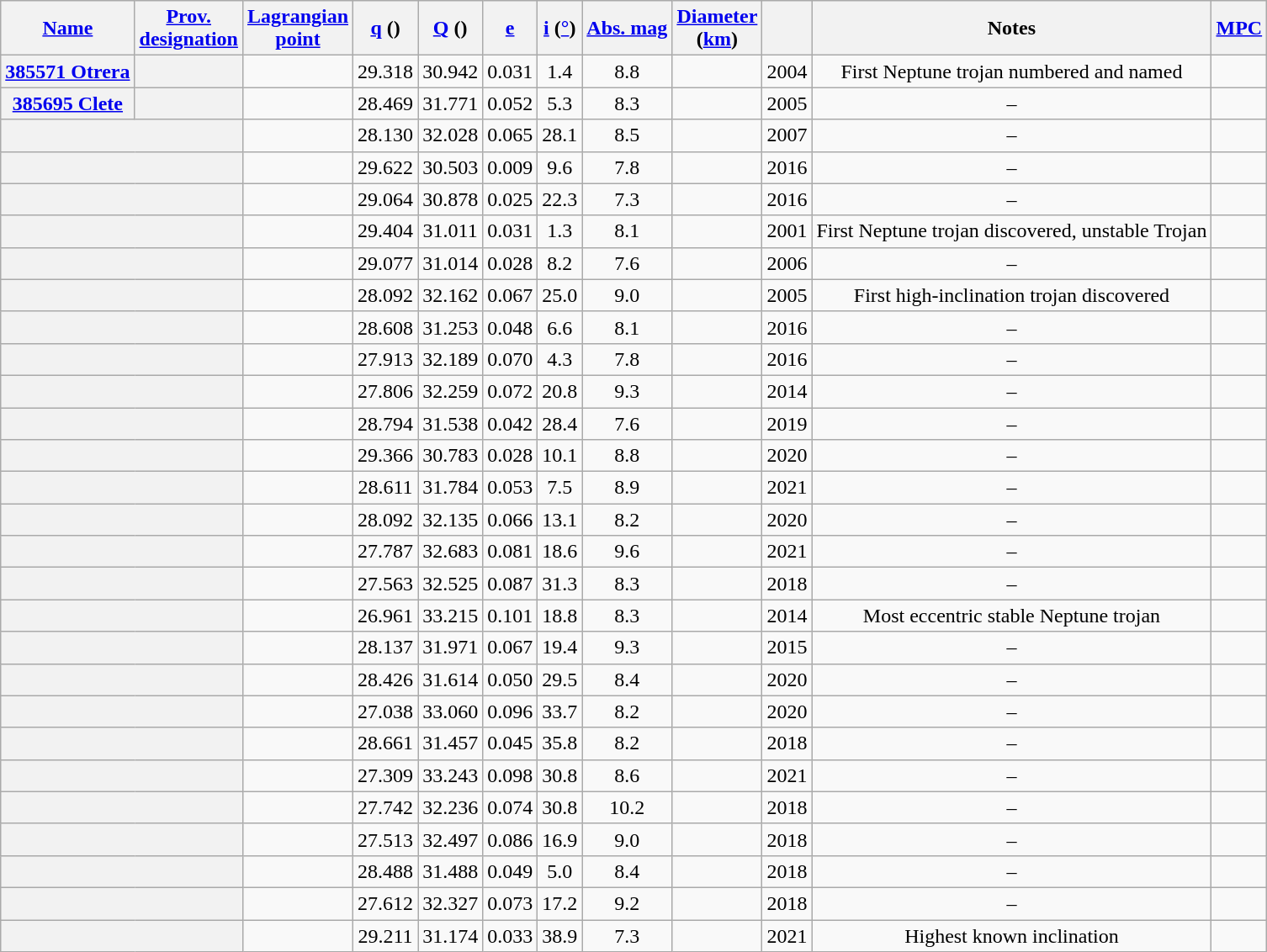<table class="wikitable sortable plainrowheaders" style="text-align: center; margin-right: 0;">
<tr>
<th scope="col"><a href='#'>Name</a></th>
<th scope="col"><a href='#'>Prov.<br>designation</a></th>
<th scope="col"><a href='#'>Lagrangian<br>point</a></th>
<th scope="col"><a href='#'>q</a> ()</th>
<th scope="col"><a href='#'>Q</a> ()</th>
<th scope="col"><a href='#'>e</a></th>
<th scope="col"><a href='#'>i</a> (<a href='#'>°</a>)</th>
<th scope="col"><a href='#'>Abs. mag</a></th>
<th scope="col"><a href='#'>Diameter</a><br>(<a href='#'>km</a>)</th>
<th scope="col"></th>
<th scope="col" class="unsortable">Notes</th>
<th scope="col" class="unsortable"><a href='#'>MPC</a></th>
</tr>
<tr>
<th scope=row style=text-align:center><a href='#'>385571 Otrera</a></th>
<th scope=row></th>
<td></td>
<td>29.318</td>
<td>30.942</td>
<td>0.031</td>
<td>1.4</td>
<td>8.8</td>
<td></td>
<td>2004</td>
<td>First Neptune trojan numbered and named</td>
<td></td>
</tr>
<tr>
<th scope=row style=text-align:center><a href='#'>385695 Clete</a></th>
<th scope=row></th>
<td></td>
<td>28.469</td>
<td>31.771</td>
<td>0.052</td>
<td>5.3</td>
<td>8.3</td>
<td></td>
<td>2005</td>
<td>–</td>
<td></td>
</tr>
<tr>
<th scope=row style=text-align:center colspan=2></th>
<td></td>
<td>28.130</td>
<td>32.028</td>
<td>0.065</td>
<td>28.1</td>
<td>8.5</td>
<td></td>
<td>2007</td>
<td>–</td>
<td></td>
</tr>
<tr>
<th scope=row style=text-align:center colspan=2></th>
<td></td>
<td>29.622</td>
<td>30.503</td>
<td>0.009</td>
<td>9.6</td>
<td>7.8</td>
<td></td>
<td>2016</td>
<td>–</td>
<td></td>
</tr>
<tr>
<th scope=row style=text-align:center colspan=2></th>
<td></td>
<td>29.064</td>
<td>30.878</td>
<td>0.025</td>
<td>22.3</td>
<td>7.3</td>
<td></td>
<td>2016</td>
<td>–</td>
<td></td>
</tr>
<tr>
<th scope=row style=text-align:center colspan=2></th>
<td></td>
<td>29.404</td>
<td>31.011</td>
<td>0.031</td>
<td>1.3</td>
<td>8.1</td>
<td></td>
<td>2001</td>
<td>First Neptune trojan discovered, unstable Trojan</td>
</tr>
<tr>
<th scope=row style=text-align:center colspan=2></th>
<td></td>
<td>29.077</td>
<td>31.014</td>
<td>0.028</td>
<td>8.2</td>
<td>7.6</td>
<td></td>
<td>2006</td>
<td>–</td>
<td></td>
</tr>
<tr>
<th scope=row style=text-align:center colspan=2></th>
<td></td>
<td>28.092</td>
<td>32.162</td>
<td>0.067</td>
<td>25.0</td>
<td>9.0</td>
<td></td>
<td>2005</td>
<td>First high-inclination trojan discovered</td>
<td></td>
</tr>
<tr>
<th scope=row style=text-align:center colspan=2></th>
<td></td>
<td>28.608</td>
<td>31.253</td>
<td>0.048</td>
<td>6.6</td>
<td>8.1</td>
<td></td>
<td>2016</td>
<td>–</td>
<td></td>
</tr>
<tr>
<th scope=row style=text-align:center colspan=2></th>
<td></td>
<td>27.913</td>
<td>32.189</td>
<td>0.070</td>
<td>4.3</td>
<td>7.8</td>
<td></td>
<td>2016</td>
<td>–</td>
<td></td>
</tr>
<tr>
<th scope=row style=text-align:center colspan=2></th>
<td></td>
<td>27.806</td>
<td>32.259</td>
<td>0.072</td>
<td>20.8</td>
<td>9.3</td>
<td></td>
<td>2014</td>
<td>–</td>
<td></td>
</tr>
<tr>
<th scope=row style=text-align:center colspan=2></th>
<td></td>
<td>28.794</td>
<td>31.538</td>
<td>0.042</td>
<td>28.4</td>
<td>7.6</td>
<td></td>
<td>2019</td>
<td>–</td>
<td></td>
</tr>
<tr>
<th scope=row style=text-align:center colspan=2></th>
<td></td>
<td>29.366</td>
<td>30.783</td>
<td>0.028</td>
<td>10.1</td>
<td>8.8</td>
<td></td>
<td>2020</td>
<td>–</td>
<td></td>
</tr>
<tr>
<th scope=row style=text-align:center colspan=2></th>
<td></td>
<td>28.611</td>
<td>31.784</td>
<td>0.053</td>
<td>7.5</td>
<td>8.9</td>
<td></td>
<td>2021</td>
<td>–</td>
<td></td>
</tr>
<tr>
<th scope=row style=text-align:center colspan=2></th>
<td></td>
<td>28.092</td>
<td>32.135</td>
<td>0.066</td>
<td>13.1</td>
<td>8.2</td>
<td></td>
<td>2020</td>
<td>–</td>
<td></td>
</tr>
<tr>
<th scope=row style=text-align:center colspan=2></th>
<td></td>
<td>27.787</td>
<td>32.683</td>
<td>0.081</td>
<td>18.6</td>
<td>9.6</td>
<td></td>
<td>2021</td>
<td>–</td>
<td></td>
</tr>
<tr>
<th scope=row style=text-align:center colspan=2></th>
<td></td>
<td>27.563</td>
<td>32.525</td>
<td>0.087</td>
<td>31.3</td>
<td>8.3</td>
<td></td>
<td>2018</td>
<td>–</td>
<td></td>
</tr>
<tr>
<th scope=row style=text-align:center colspan=2></th>
<td></td>
<td>26.961</td>
<td>33.215</td>
<td>0.101</td>
<td>18.8</td>
<td>8.3</td>
<td></td>
<td>2014</td>
<td>Most eccentric stable Neptune trojan</td>
<td></td>
</tr>
<tr>
<th scope=row style=text-align:center colspan=2></th>
<td></td>
<td>28.137</td>
<td>31.971</td>
<td>0.067</td>
<td>19.4</td>
<td>9.3</td>
<td></td>
<td>2015</td>
<td>–</td>
<td></td>
</tr>
<tr>
<th scope=row style=text-align:center colspan=2></th>
<td></td>
<td>28.426</td>
<td>31.614</td>
<td>0.050</td>
<td>29.5</td>
<td>8.4</td>
<td></td>
<td>2020</td>
<td>–</td>
<td></td>
</tr>
<tr>
<th scope=row style=text-align:center colspan=2></th>
<td></td>
<td>27.038</td>
<td>33.060</td>
<td>0.096</td>
<td>33.7</td>
<td>8.2</td>
<td></td>
<td>2020</td>
<td>–</td>
<td></td>
</tr>
<tr>
<th scope=row style=text-align:center colspan=2></th>
<td></td>
<td>28.661</td>
<td>31.457</td>
<td>0.045</td>
<td>35.8</td>
<td>8.2</td>
<td></td>
<td>2018</td>
<td>–</td>
<td></td>
</tr>
<tr>
<th scope=row style=text-align:center colspan=2></th>
<td></td>
<td>27.309</td>
<td>33.243</td>
<td>0.098</td>
<td>30.8</td>
<td>8.6</td>
<td></td>
<td>2021</td>
<td>–</td>
<td></td>
</tr>
<tr>
<th scope=row style=text-align:center colspan=2></th>
<td></td>
<td>27.742</td>
<td>32.236</td>
<td>0.074</td>
<td>30.8</td>
<td>10.2</td>
<td></td>
<td>2018</td>
<td>–</td>
<td></td>
</tr>
<tr>
<th scope=row style=text-align:center colspan=2></th>
<td></td>
<td>27.513</td>
<td>32.497</td>
<td>0.086</td>
<td>16.9</td>
<td>9.0</td>
<td></td>
<td>2018</td>
<td>–</td>
<td></td>
</tr>
<tr>
<th scope=row style=text-align:center colspan=2></th>
<td></td>
<td>28.488</td>
<td>31.488</td>
<td>0.049</td>
<td>5.0</td>
<td>8.4</td>
<td></td>
<td>2018</td>
<td>–</td>
<td></td>
</tr>
<tr>
<th scope=row style=text-align:center colspan=2></th>
<td></td>
<td>27.612</td>
<td>32.327</td>
<td>0.073</td>
<td>17.2</td>
<td>9.2</td>
<td></td>
<td>2018</td>
<td>–</td>
<td></td>
</tr>
<tr>
<th scope=row style=text-align:center colspan=2></th>
<td></td>
<td>29.211</td>
<td>31.174</td>
<td>0.033</td>
<td>38.9</td>
<td>7.3</td>
<td></td>
<td>2021</td>
<td>Highest known inclination</td>
<td></td>
</tr>
</table>
